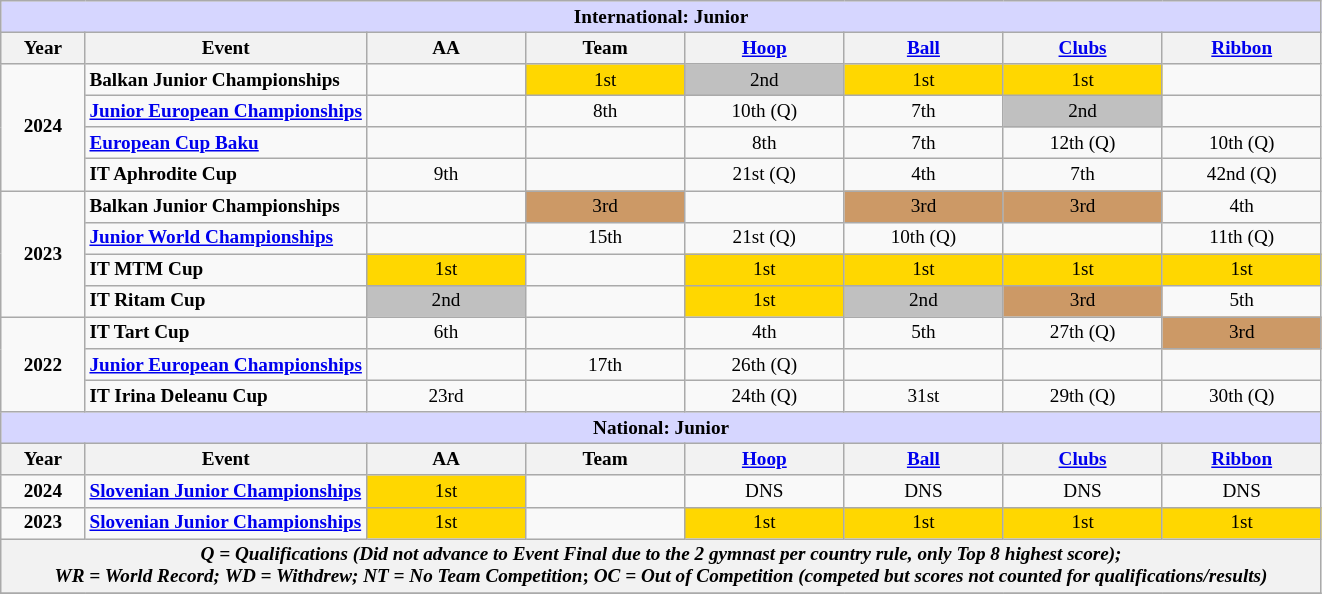<table class="wikitable" style="text-align:center; font-size: 80%;">
<tr>
<th align=center colspan=9  style="background-color: #D6D6FF; "><strong>International: Junior</strong></th>
</tr>
<tr>
<th>Year</th>
<th>Event</th>
<th width="100">AA</th>
<th width="100">Team</th>
<th width="100"><a href='#'>Hoop</a></th>
<th width="100"><a href='#'>Ball</a></th>
<th width="100"><a href='#'>Clubs</a></th>
<th width="100"><a href='#'>Ribbon</a></th>
</tr>
<tr>
<td width="50" rowspan="4"><strong>2024</strong></td>
<td align=left><strong>Balkan Junior Championships</strong></td>
<td></td>
<td bgcolor=gold>1st</td>
<td bgcolor=silver>2nd</td>
<td bgcolor=gold>1st</td>
<td bgcolor=gold>1st</td>
<td></td>
</tr>
<tr>
<td align=left><strong><a href='#'>Junior European Championships</a></strong></td>
<td></td>
<td>8th</td>
<td>10th (Q)</td>
<td>7th</td>
<td bgcolor=silver>2nd</td>
<td></td>
</tr>
<tr>
<td align=left><strong><a href='#'>European Cup Baku</a></strong></td>
<td></td>
<td></td>
<td>8th</td>
<td>7th</td>
<td>12th (Q)</td>
<td>10th (Q)</td>
</tr>
<tr>
<td align=left><strong>IT Aphrodite Cup</strong></td>
<td>9th</td>
<td></td>
<td>21st (Q)</td>
<td>4th</td>
<td>7th</td>
<td>42nd (Q)</td>
</tr>
<tr>
<td width="50" rowspan="4"><strong>2023</strong></td>
<td align=left><strong>Balkan Junior Championships</strong></td>
<td></td>
<td bgcolor="#cc9966">3rd</td>
<td></td>
<td bgcolor="#cc9966">3rd</td>
<td bgcolor="#cc9966">3rd</td>
<td>4th</td>
</tr>
<tr>
<td align=left><strong><a href='#'>Junior World Championships</a></strong></td>
<td></td>
<td>15th</td>
<td>21st (Q)</td>
<td>10th (Q)</td>
<td></td>
<td>11th (Q)</td>
</tr>
<tr>
<td align=left><strong>IT MTM Cup</strong></td>
<td bgcolor=gold>1st</td>
<td></td>
<td bgcolor=gold>1st</td>
<td bgcolor=gold>1st</td>
<td bgcolor=gold>1st</td>
<td bgcolor=gold>1st</td>
</tr>
<tr>
<td align=left><strong>IT Ritam Cup</strong></td>
<td bgcolor=silver>2nd</td>
<td></td>
<td bgcolor=gold>1st</td>
<td bgcolor=silver>2nd</td>
<td bgcolor="#cc9966">3rd</td>
<td>5th</td>
</tr>
<tr>
<td width="50" rowspan="3"><strong>2022</strong></td>
<td align=left><strong>IT Tart Cup</strong></td>
<td>6th</td>
<td></td>
<td>4th</td>
<td>5th</td>
<td>27th (Q)</td>
<td bgcolor="#cc9966">3rd</td>
</tr>
<tr>
<td align=left><strong><a href='#'>Junior European Championships</a></strong></td>
<td></td>
<td>17th</td>
<td>26th (Q)</td>
<td></td>
<td></td>
<td></td>
</tr>
<tr>
<td align=left><strong>IT Irina Deleanu Cup</strong></td>
<td>23rd</td>
<td></td>
<td>24th (Q)</td>
<td>31st</td>
<td>29th (Q)</td>
<td>30th (Q)</td>
</tr>
<tr>
<th colspan="8" align="center" style="background-color: #D6D6FF; "><strong>National: Junior</strong></th>
</tr>
<tr>
<th>Year</th>
<th>Event</th>
<th>AA</th>
<th>Team</th>
<th><a href='#'>Hoop</a></th>
<th><a href='#'>Ball</a></th>
<th><a href='#'>Clubs</a></th>
<th><a href='#'>Ribbon</a></th>
</tr>
<tr>
<td width="50" rowspan="1"><strong>2024</strong></td>
<td align=left><strong><a href='#'>Slovenian Junior Championships</a></strong></td>
<td bgcolor=gold>1st</td>
<td></td>
<td>DNS</td>
<td>DNS</td>
<td>DNS</td>
<td>DNS</td>
</tr>
<tr>
<td width="50" rowspan="1"><strong>2023</strong></td>
<td align=left><strong><a href='#'>Slovenian Junior Championships</a></strong></td>
<td bgcolor=gold>1st</td>
<td></td>
<td bgcolor=gold>1st</td>
<td bgcolor=gold>1st</td>
<td bgcolor=gold>1st</td>
<td bgcolor=gold>1st</td>
</tr>
<tr>
<th align=center colspan=9><em>Q = Qualifications (Did not advance to Event Final due to the 2 gymnast per country rule, only Top 8 highest score);</em> <br> <em>WR = World Record;</em> <em>WD = Withdrew;</em>  <em>NT = No Team Competition</em>; <em>OC = Out of Competition (competed but scores not counted for qualifications/results)</em></th>
</tr>
<tr>
</tr>
</table>
